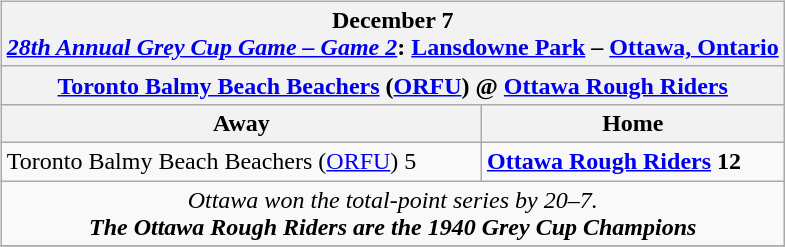<table cellspacing="10">
<tr>
<td valign="top"><br><table class="wikitable">
<tr>
<th bgcolor="#DDDDDD" colspan="4">December 7<br><a href='#'><em>28th Annual Grey Cup Game – Game 2</em></a>: <a href='#'>Lansdowne Park</a> – <a href='#'>Ottawa, Ontario</a></th>
</tr>
<tr>
<th colspan="4"><a href='#'>Toronto Balmy Beach Beachers</a> (<a href='#'>ORFU</a>) @ <a href='#'>Ottawa Rough Riders</a></th>
</tr>
<tr>
<th>Away</th>
<th>Home</th>
</tr>
<tr>
<td>Toronto Balmy Beach Beachers (<a href='#'>ORFU</a>) 5</td>
<td><strong><a href='#'>Ottawa Rough Riders</a> 12</strong></td>
</tr>
<tr>
<td align="center" colspan="4"><em>Ottawa won the total-point series by 20–7.</em><br><strong><em>The Ottawa Rough Riders are the 1940 Grey Cup Champions</em></strong></td>
</tr>
<tr>
</tr>
</table>
</td>
</tr>
</table>
